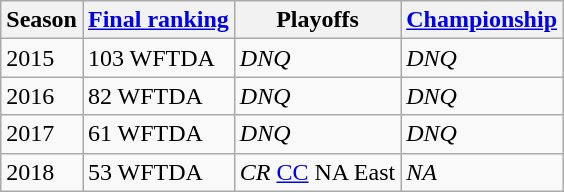<table class="wikitable sortable">
<tr>
<th>Season</th>
<th><a href='#'>Final ranking</a></th>
<th>Playoffs</th>
<th><a href='#'>Championship</a></th>
</tr>
<tr>
<td>2015</td>
<td>103 WFTDA</td>
<td><em>DNQ</em></td>
<td><em>DNQ</em></td>
</tr>
<tr>
<td>2016</td>
<td>82 WFTDA</td>
<td><em>DNQ</em></td>
<td><em>DNQ</em></td>
</tr>
<tr>
<td>2017</td>
<td>61 WFTDA</td>
<td><em>DNQ</em></td>
<td><em>DNQ</em></td>
</tr>
<tr>
<td>2018</td>
<td>53 WFTDA</td>
<td><em>CR</em> <a href='#'>CC</a> NA East</td>
<td><em>NA</em></td>
</tr>
</table>
